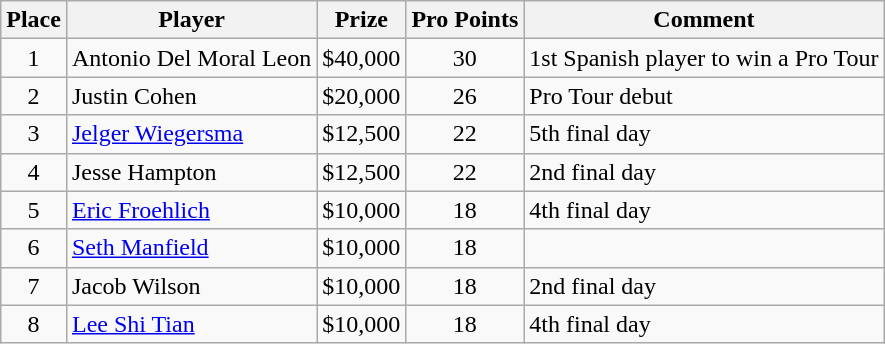<table class="wikitable">
<tr>
<th>Place</th>
<th>Player</th>
<th>Prize</th>
<th>Pro Points</th>
<th>Comment</th>
</tr>
<tr>
<td align=center>1</td>
<td> Antonio Del Moral Leon</td>
<td align=center>$40,000</td>
<td align=center>30</td>
<td>1st Spanish player to win a Pro Tour</td>
</tr>
<tr>
<td align=center>2</td>
<td> Justin Cohen</td>
<td align=center>$20,000</td>
<td align=center>26</td>
<td>Pro Tour debut</td>
</tr>
<tr>
<td align=center>3</td>
<td> <a href='#'>Jelger Wiegersma</a></td>
<td align=center>$12,500</td>
<td align=center>22</td>
<td>5th final day</td>
</tr>
<tr>
<td align=center>4</td>
<td> Jesse Hampton</td>
<td align=center>$12,500</td>
<td align=center>22</td>
<td>2nd final day</td>
</tr>
<tr>
<td align=center>5</td>
<td> <a href='#'>Eric Froehlich</a></td>
<td align=center>$10,000</td>
<td align=center>18</td>
<td>4th final day</td>
</tr>
<tr>
<td align=center>6</td>
<td> <a href='#'>Seth Manfield</a></td>
<td align=center>$10,000</td>
<td align=center>18</td>
<td></td>
</tr>
<tr>
<td align=center>7</td>
<td> Jacob Wilson</td>
<td align=center>$10,000</td>
<td align=center>18</td>
<td>2nd final day</td>
</tr>
<tr>
<td align=center>8</td>
<td> <a href='#'>Lee Shi Tian</a></td>
<td align=center>$10,000</td>
<td align=center>18</td>
<td>4th final day</td>
</tr>
</table>
